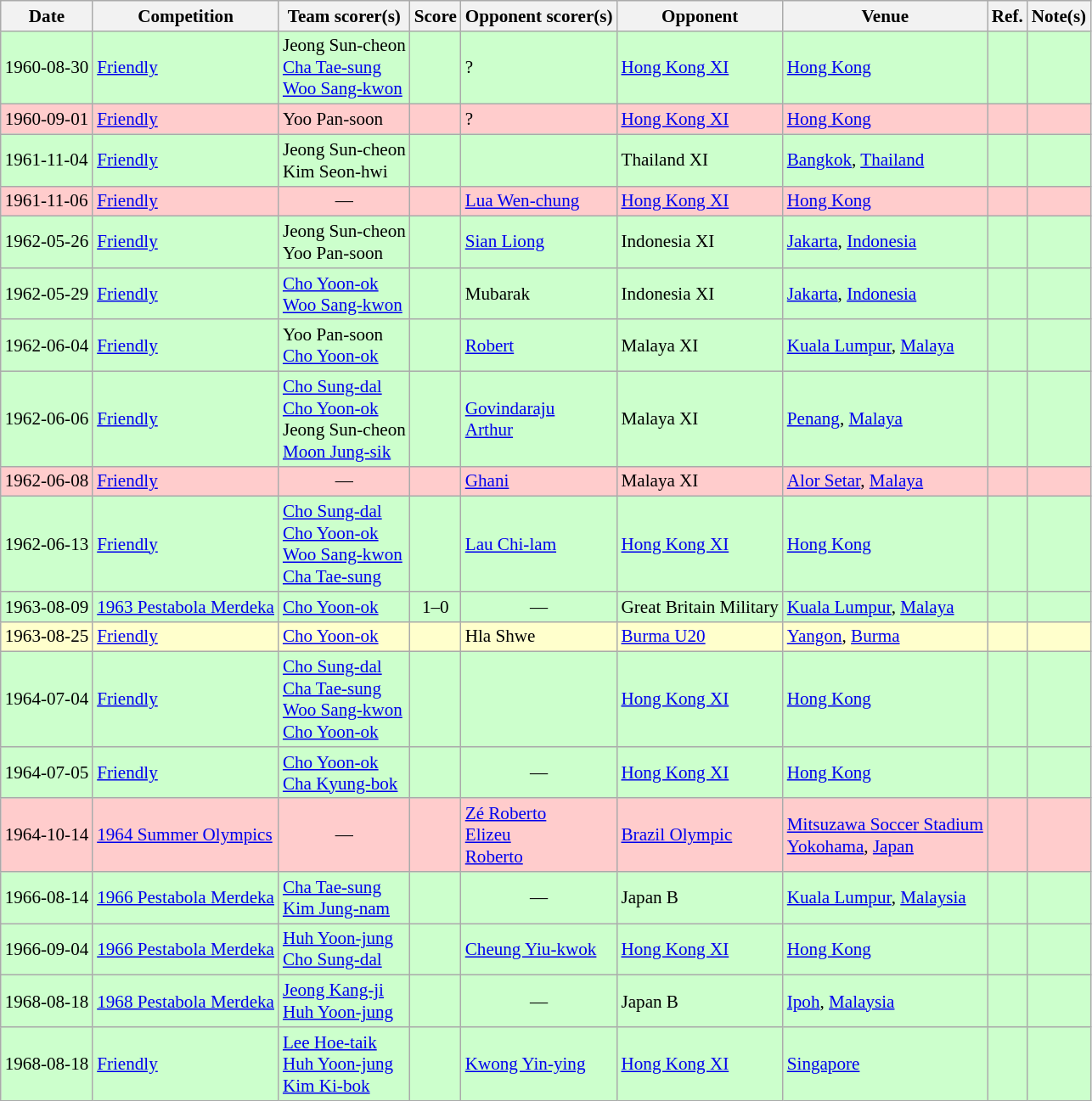<table class="wikitable" style="font-size:88%;">
<tr>
<th>Date</th>
<th>Competition</th>
<th>Team scorer(s)</th>
<th>Score</th>
<th>Opponent scorer(s)</th>
<th>Opponent</th>
<th>Venue</th>
<th>Ref.</th>
<th>Note(s)</th>
</tr>
<tr bgcolor="#ccffcc">
<td>1960-08-30</td>
<td><a href='#'>Friendly</a></td>
<td>Jeong Sun-cheon <br><a href='#'>Cha Tae-sung</a> <br><a href='#'>Woo Sang-kwon</a> </td>
<td></td>
<td>? </td>
<td> <a href='#'>Hong Kong XI</a></td>
<td><a href='#'>Hong Kong</a></td>
<td></td>
<td></td>
</tr>
<tr bgcolor="#ffcccc">
<td>1960-09-01</td>
<td><a href='#'>Friendly</a></td>
<td>Yoo Pan-soon </td>
<td></td>
<td>? </td>
<td> <a href='#'>Hong Kong XI</a></td>
<td><a href='#'>Hong Kong</a></td>
<td></td>
<td></td>
</tr>
<tr bgcolor="#ccffcc">
<td>1961-11-04</td>
<td><a href='#'>Friendly</a></td>
<td>Jeong Sun-cheon <br>Kim Seon-hwi </td>
<td></td>
<td></td>
<td> Thailand XI</td>
<td><a href='#'>Bangkok</a>, <a href='#'>Thailand</a></td>
<td></td>
<td></td>
</tr>
<tr bgcolor="#ffcccc">
<td>1961-11-06</td>
<td><a href='#'>Friendly</a></td>
<td align="center">—</td>
<td></td>
<td><a href='#'>Lua Wen-chung</a> </td>
<td> <a href='#'>Hong Kong XI</a></td>
<td><a href='#'>Hong Kong</a></td>
<td></td>
<td></td>
</tr>
<tr bgcolor="#ccffcc">
<td>1962-05-26</td>
<td><a href='#'>Friendly</a></td>
<td>Jeong Sun-cheon <br>Yoo Pan-soon </td>
<td></td>
<td><a href='#'>Sian Liong</a> </td>
<td> Indonesia XI</td>
<td><a href='#'>Jakarta</a>, <a href='#'>Indonesia</a></td>
<td></td>
<td></td>
</tr>
<tr bgcolor="#ccffcc">
<td>1962-05-29</td>
<td><a href='#'>Friendly</a></td>
<td><a href='#'>Cho Yoon-ok</a> <br><a href='#'>Woo Sang-kwon</a> </td>
<td></td>
<td>Mubarak </td>
<td> Indonesia XI</td>
<td><a href='#'>Jakarta</a>, <a href='#'>Indonesia</a></td>
<td></td>
<td></td>
</tr>
<tr bgcolor="#ccffcc">
<td>1962-06-04</td>
<td><a href='#'>Friendly</a></td>
<td>Yoo Pan-soon <br><a href='#'>Cho Yoon-ok</a> </td>
<td></td>
<td><a href='#'>Robert</a> </td>
<td> Malaya XI</td>
<td><a href='#'>Kuala Lumpur</a>, <a href='#'>Malaya</a></td>
<td></td>
<td></td>
</tr>
<tr bgcolor="#ccffcc">
<td>1962-06-06</td>
<td><a href='#'>Friendly</a></td>
<td><a href='#'>Cho Sung-dal</a> <br><a href='#'>Cho Yoon-ok</a> <br>Jeong Sun-cheon <br><a href='#'>Moon Jung-sik</a> </td>
<td></td>
<td><a href='#'>Govindaraju</a> <br><a href='#'>Arthur</a> </td>
<td> Malaya XI</td>
<td><a href='#'>Penang</a>, <a href='#'>Malaya</a></td>
<td></td>
<td></td>
</tr>
<tr bgcolor="#ffcccc">
<td>1962-06-08</td>
<td><a href='#'>Friendly</a></td>
<td align="center">—</td>
<td></td>
<td><a href='#'>Ghani</a> </td>
<td> Malaya XI</td>
<td><a href='#'>Alor Setar</a>, <a href='#'>Malaya</a></td>
<td></td>
<td></td>
</tr>
<tr bgcolor="#ccffcc">
<td>1962-06-13</td>
<td><a href='#'>Friendly</a></td>
<td><a href='#'>Cho Sung-dal</a> <br><a href='#'>Cho Yoon-ok</a> <br><a href='#'>Woo Sang-kwon</a> <br><a href='#'>Cha Tae-sung</a> </td>
<td></td>
<td><a href='#'>Lau Chi-lam</a> </td>
<td> <a href='#'>Hong Kong XI</a></td>
<td><a href='#'>Hong Kong</a></td>
<td></td>
<td></td>
</tr>
<tr bgcolor="#ccffcc">
<td>1963-08-09</td>
<td><a href='#'>1963 Pestabola Merdeka</a></td>
<td><a href='#'>Cho Yoon-ok</a> </td>
<td align="center">1–0</td>
<td align="center">—</td>
<td> Great Britain Military</td>
<td><a href='#'>Kuala Lumpur</a>, <a href='#'>Malaya</a></td>
<td></td>
<td></td>
</tr>
<tr bgcolor="#ffffcc">
<td>1963-08-25</td>
<td><a href='#'>Friendly</a></td>
<td><a href='#'>Cho Yoon-ok</a> </td>
<td></td>
<td>Hla Shwe </td>
<td> <a href='#'>Burma U20</a></td>
<td><a href='#'>Yangon</a>, <a href='#'>Burma</a></td>
<td></td>
<td></td>
</tr>
<tr bgcolor="#ccffcc">
<td>1964-07-04</td>
<td><a href='#'>Friendly</a></td>
<td><a href='#'>Cho Sung-dal</a> <br><a href='#'>Cha Tae-sung</a> <br><a href='#'>Woo Sang-kwon</a> <br><a href='#'>Cho Yoon-ok</a> </td>
<td></td>
<td></td>
<td> <a href='#'>Hong Kong XI</a></td>
<td><a href='#'>Hong Kong</a></td>
<td></td>
<td></td>
</tr>
<tr bgcolor="#ccffcc">
<td>1964-07-05</td>
<td><a href='#'>Friendly</a></td>
<td><a href='#'>Cho Yoon-ok</a> <br><a href='#'>Cha Kyung-bok</a> </td>
<td></td>
<td align="center">—</td>
<td> <a href='#'>Hong Kong XI</a></td>
<td><a href='#'>Hong Kong</a></td>
<td></td>
<td></td>
</tr>
<tr bgcolor="#ffcccc">
<td>1964-10-14</td>
<td><a href='#'>1964 Summer Olympics</a></td>
<td align="center">—</td>
<td></td>
<td><a href='#'>Zé Roberto</a> <br><a href='#'>Elizeu</a> <br><a href='#'>Roberto</a> </td>
<td> <a href='#'>Brazil Olympic</a></td>
<td><a href='#'>Mitsuzawa Soccer Stadium</a><br><a href='#'>Yokohama</a>, <a href='#'>Japan</a></td>
<td></td>
<td></td>
</tr>
<tr bgcolor="#ccffcc">
<td>1966-08-14</td>
<td><a href='#'>1966 Pestabola Merdeka</a></td>
<td><a href='#'>Cha Tae-sung</a> <br><a href='#'>Kim Jung-nam</a> </td>
<td></td>
<td align="center">—</td>
<td> Japan B</td>
<td><a href='#'>Kuala Lumpur</a>, <a href='#'>Malaysia</a></td>
<td></td>
<td></td>
</tr>
<tr bgcolor="#ccffcc">
<td>1966-09-04</td>
<td><a href='#'>1966 Pestabola Merdeka</a></td>
<td><a href='#'>Huh Yoon-jung</a> <br><a href='#'>Cho Sung-dal</a> </td>
<td></td>
<td><a href='#'>Cheung Yiu-kwok</a> </td>
<td> <a href='#'>Hong Kong XI</a></td>
<td><a href='#'>Hong Kong</a></td>
<td></td>
<td></td>
</tr>
<tr bgcolor="#ccffcc">
<td>1968-08-18</td>
<td><a href='#'>1968 Pestabola Merdeka</a></td>
<td><a href='#'>Jeong Kang-ji</a> <br><a href='#'>Huh Yoon-jung</a> </td>
<td></td>
<td align="center">—</td>
<td> Japan B</td>
<td><a href='#'>Ipoh</a>, <a href='#'>Malaysia</a></td>
<td></td>
<td></td>
</tr>
<tr bgcolor="#ccffcc">
<td>1968-08-18</td>
<td><a href='#'>Friendly</a></td>
<td><a href='#'>Lee Hoe-taik</a> <br><a href='#'>Huh Yoon-jung</a> <br><a href='#'>Kim Ki-bok</a> </td>
<td></td>
<td><a href='#'>Kwong Yin-ying</a> </td>
<td> <a href='#'>Hong Kong XI</a></td>
<td><a href='#'>Singapore</a></td>
<td></td>
<td></td>
</tr>
</table>
